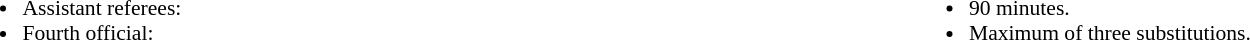<table style="width:100%; font-size:90%">
<tr>
<td style="width:50%; vertical-align:top"><br><ul><li>Assistant referees:</li><li>Fourth official:</li></ul></td>
<td style="width:50%; vertical-align:top"><br><ul><li>90 minutes.</li><li>Maximum of three substitutions.</li></ul></td>
</tr>
</table>
